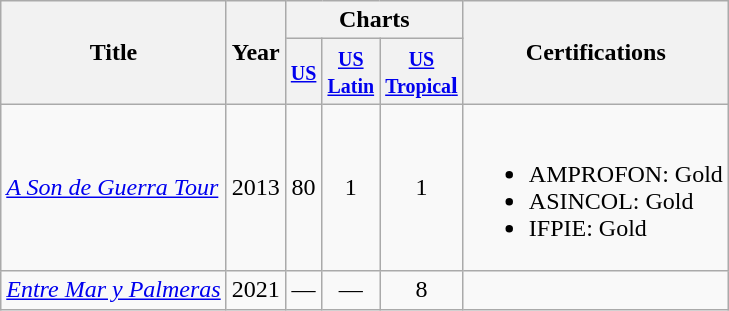<table class="wikitable">
<tr>
<th rowspan="2" color="#f3f300"><strong>Title</strong></th>
<th rowspan="2"><strong>Year</strong></th>
<th colspan="3">Charts</th>
<th rowspan="2">Certifications</th>
</tr>
<tr>
<th><strong><a href='#'><small>US</small></a><br></strong></th>
<th><a href='#'><small><strong>US<br>Latin</strong></small></a><br></th>
<th><a href='#'><strong><small>US<br>Tropica</small></strong>l</a><br></th>
</tr>
<tr>
<td><em><a href='#'>A Son de Guerra Tour</a></em></td>
<td>2013</td>
<td align="center">80</td>
<td align="center">1</td>
<td align="center">1</td>
<td><br><ul><li>AMPROFON: Gold</li><li>ASINCOL: Gold</li><li>IFPIE: Gold</li></ul></td>
</tr>
<tr>
<td><em><a href='#'>Entre Mar y Palmeras</a></em></td>
<td>2021</td>
<td align="center">—</td>
<td align="center">—</td>
<td align="center">8</td>
<td></td>
</tr>
</table>
